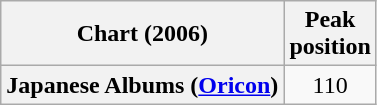<table class="wikitable plainrowheaders" style="text-align:center">
<tr>
<th scope="col">Chart (2006)</th>
<th scope="col">Peak<br> position</th>
</tr>
<tr>
<th scope="row">Japanese Albums (<a href='#'>Oricon</a>)</th>
<td>110</td>
</tr>
</table>
